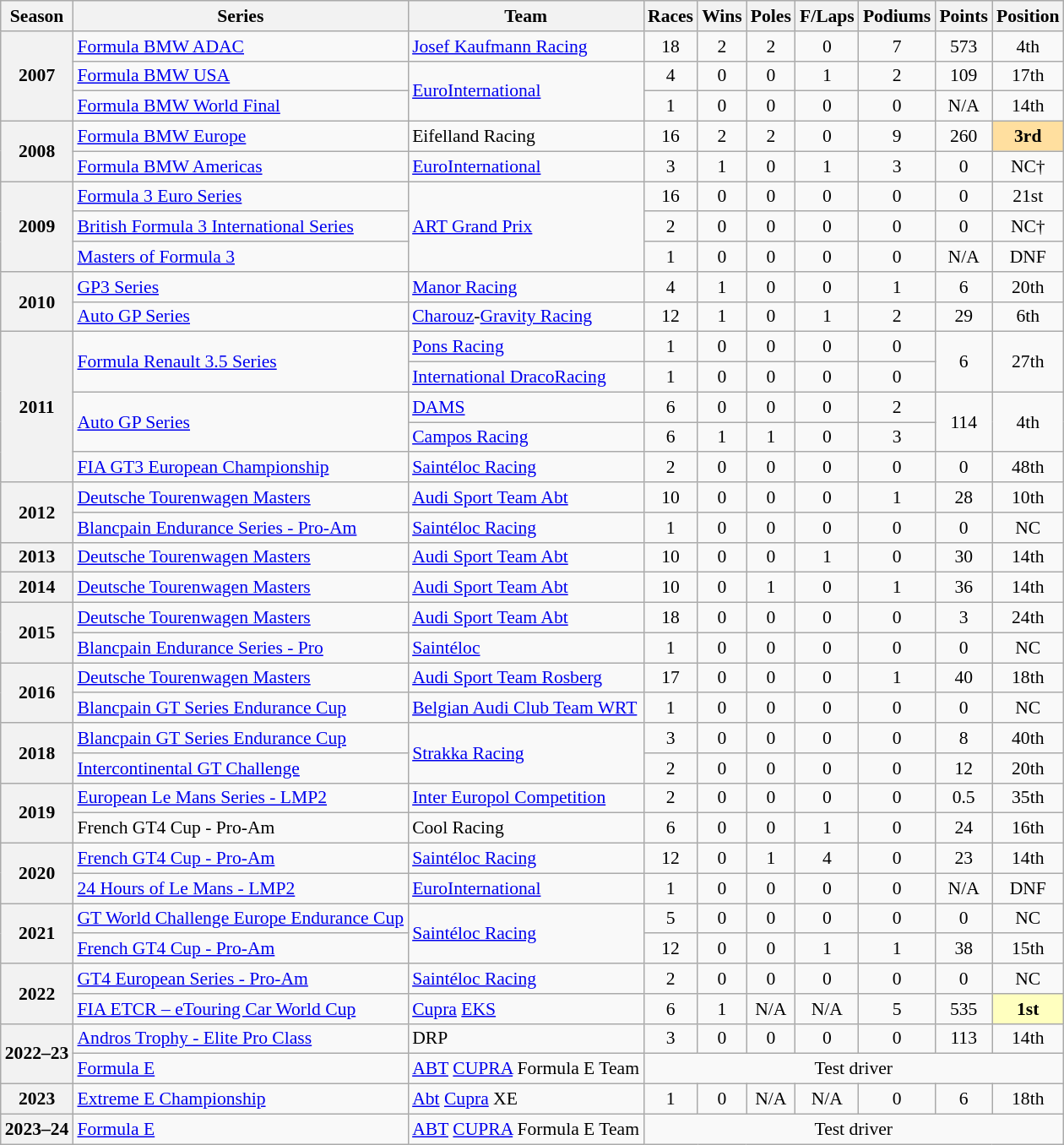<table class="wikitable" style="font-size: 90%; text-align:center">
<tr>
<th>Season</th>
<th>Series</th>
<th>Team</th>
<th>Races</th>
<th>Wins</th>
<th>Poles</th>
<th>F/Laps</th>
<th>Podiums</th>
<th>Points</th>
<th>Position</th>
</tr>
<tr>
<th rowspan="3">2007</th>
<td align=left><a href='#'>Formula BMW ADAC</a></td>
<td align=left nowrap><a href='#'>Josef Kaufmann Racing</a></td>
<td>18</td>
<td>2</td>
<td>2</td>
<td>0</td>
<td>7</td>
<td>573</td>
<td>4th</td>
</tr>
<tr>
<td align=left><a href='#'>Formula BMW USA</a></td>
<td rowspan="2" align=left><a href='#'>EuroInternational</a></td>
<td>4</td>
<td>0</td>
<td>0</td>
<td>1</td>
<td>2</td>
<td>109</td>
<td>17th</td>
</tr>
<tr>
<td align=left><a href='#'>Formula BMW World Final</a></td>
<td>1</td>
<td>0</td>
<td>0</td>
<td>0</td>
<td>0</td>
<td>N/A</td>
<td>14th</td>
</tr>
<tr>
<th rowspan="2">2008</th>
<td align=left><a href='#'>Formula BMW Europe</a></td>
<td align=left>Eifelland Racing</td>
<td>16</td>
<td>2</td>
<td>2</td>
<td>0</td>
<td>9</td>
<td>260</td>
<td style="background:#FFDF9F;"><strong>3rd</strong></td>
</tr>
<tr>
<td align=left><a href='#'>Formula BMW Americas</a></td>
<td align=left><a href='#'>EuroInternational</a></td>
<td>3</td>
<td>1</td>
<td>0</td>
<td>1</td>
<td>3</td>
<td>0</td>
<td>NC†</td>
</tr>
<tr>
<th rowspan="3">2009</th>
<td align=left><a href='#'>Formula 3 Euro Series</a></td>
<td rowspan="3" align=left><a href='#'>ART Grand Prix</a></td>
<td>16</td>
<td>0</td>
<td>0</td>
<td>0</td>
<td>0</td>
<td>0</td>
<td>21st</td>
</tr>
<tr>
<td align=left><a href='#'>British Formula 3 International Series</a></td>
<td>2</td>
<td>0</td>
<td>0</td>
<td>0</td>
<td>0</td>
<td>0</td>
<td>NC†</td>
</tr>
<tr>
<td align=left><a href='#'>Masters of Formula 3</a></td>
<td>1</td>
<td>0</td>
<td>0</td>
<td>0</td>
<td>0</td>
<td>N/A</td>
<td>DNF</td>
</tr>
<tr>
<th rowspan="2">2010</th>
<td align=left><a href='#'>GP3 Series</a></td>
<td align=left><a href='#'>Manor Racing</a></td>
<td>4</td>
<td>1</td>
<td>0</td>
<td>0</td>
<td>1</td>
<td>6</td>
<td>20th</td>
</tr>
<tr>
<td align=left><a href='#'>Auto GP Series</a></td>
<td align=left><a href='#'>Charouz</a>-<a href='#'>Gravity Racing</a></td>
<td>12</td>
<td>1</td>
<td>0</td>
<td>1</td>
<td>2</td>
<td>29</td>
<td>6th</td>
</tr>
<tr>
<th rowspan="5">2011</th>
<td rowspan="2" align=left><a href='#'>Formula Renault 3.5 Series</a></td>
<td align=left><a href='#'>Pons Racing</a></td>
<td>1</td>
<td>0</td>
<td>0</td>
<td>0</td>
<td>0</td>
<td rowspan="2">6</td>
<td rowspan="2">27th</td>
</tr>
<tr>
<td align=left><a href='#'>International DracoRacing</a></td>
<td>1</td>
<td>0</td>
<td>0</td>
<td>0</td>
<td>0</td>
</tr>
<tr>
<td rowspan="2" align=left><a href='#'>Auto GP Series</a></td>
<td align=left><a href='#'>DAMS</a></td>
<td>6</td>
<td>0</td>
<td>0</td>
<td>0</td>
<td>2</td>
<td rowspan="2">114</td>
<td rowspan="2">4th</td>
</tr>
<tr>
<td align=left><a href='#'>Campos Racing</a></td>
<td>6</td>
<td>1</td>
<td>1</td>
<td>0</td>
<td>3</td>
</tr>
<tr>
<td align=left><a href='#'>FIA GT3 European Championship</a></td>
<td align=left><a href='#'>Saintéloc Racing</a></td>
<td>2</td>
<td>0</td>
<td>0</td>
<td>0</td>
<td>0</td>
<td>0</td>
<td>48th</td>
</tr>
<tr>
<th rowspan="2">2012</th>
<td align=left><a href='#'>Deutsche Tourenwagen Masters</a></td>
<td align=left><a href='#'>Audi Sport Team Abt</a></td>
<td>10</td>
<td>0</td>
<td>0</td>
<td>0</td>
<td>1</td>
<td>28</td>
<td>10th</td>
</tr>
<tr>
<td align=left><a href='#'>Blancpain Endurance Series - Pro-Am</a></td>
<td align=left><a href='#'>Saintéloc Racing</a></td>
<td>1</td>
<td>0</td>
<td>0</td>
<td>0</td>
<td>0</td>
<td>0</td>
<td>NC</td>
</tr>
<tr>
<th>2013</th>
<td align=left><a href='#'>Deutsche Tourenwagen Masters</a></td>
<td align=left><a href='#'>Audi Sport Team Abt</a></td>
<td>10</td>
<td>0</td>
<td>0</td>
<td>1</td>
<td>0</td>
<td>30</td>
<td>14th</td>
</tr>
<tr>
<th>2014</th>
<td align=left><a href='#'>Deutsche Tourenwagen Masters</a></td>
<td align=left><a href='#'>Audi Sport Team Abt</a></td>
<td>10</td>
<td>0</td>
<td>1</td>
<td>0</td>
<td>1</td>
<td>36</td>
<td>14th</td>
</tr>
<tr>
<th rowspan="2">2015</th>
<td align=left><a href='#'>Deutsche Tourenwagen Masters</a></td>
<td align=left><a href='#'>Audi Sport Team Abt</a></td>
<td>18</td>
<td>0</td>
<td>0</td>
<td>0</td>
<td>0</td>
<td>3</td>
<td>24th</td>
</tr>
<tr>
<td align=left><a href='#'>Blancpain Endurance Series - Pro</a></td>
<td align=left><a href='#'>Saintéloc</a></td>
<td>1</td>
<td>0</td>
<td>0</td>
<td>0</td>
<td>0</td>
<td>0</td>
<td>NC</td>
</tr>
<tr>
<th rowspan="2">2016</th>
<td align=left><a href='#'>Deutsche Tourenwagen Masters</a></td>
<td align=left><a href='#'>Audi Sport Team Rosberg</a></td>
<td>17</td>
<td>0</td>
<td>0</td>
<td>0</td>
<td>1</td>
<td>40</td>
<td>18th</td>
</tr>
<tr>
<td align=left><a href='#'>Blancpain GT Series Endurance Cup</a></td>
<td align=left><a href='#'>Belgian Audi Club Team WRT</a></td>
<td>1</td>
<td>0</td>
<td>0</td>
<td>0</td>
<td>0</td>
<td>0</td>
<td>NC</td>
</tr>
<tr>
<th rowspan="2">2018</th>
<td align=left><a href='#'>Blancpain GT Series Endurance Cup</a></td>
<td rowspan="2" align=left><a href='#'>Strakka Racing</a></td>
<td>3</td>
<td>0</td>
<td>0</td>
<td>0</td>
<td>0</td>
<td>8</td>
<td>40th</td>
</tr>
<tr>
<td align=left><a href='#'>Intercontinental GT Challenge</a></td>
<td>2</td>
<td>0</td>
<td>0</td>
<td>0</td>
<td>0</td>
<td>12</td>
<td>20th</td>
</tr>
<tr>
<th rowspan="2">2019</th>
<td align=left><a href='#'>European Le Mans Series - LMP2</a></td>
<td align=left><a href='#'>Inter Europol Competition</a></td>
<td>2</td>
<td>0</td>
<td>0</td>
<td>0</td>
<td>0</td>
<td>0.5</td>
<td>35th</td>
</tr>
<tr>
<td align=left>French GT4 Cup - Pro-Am</td>
<td align=left>Cool Racing</td>
<td>6</td>
<td>0</td>
<td>0</td>
<td>1</td>
<td>0</td>
<td>24</td>
<td>16th</td>
</tr>
<tr>
<th rowspan="2">2020</th>
<td align=left><a href='#'>French GT4 Cup - Pro-Am</a></td>
<td align=left><a href='#'>Saintéloc Racing</a></td>
<td>12</td>
<td>0</td>
<td>1</td>
<td>4</td>
<td>0</td>
<td>23</td>
<td>14th</td>
</tr>
<tr>
<td align=left><a href='#'>24 Hours of Le Mans - LMP2</a></td>
<td align=left><a href='#'>EuroInternational</a></td>
<td>1</td>
<td>0</td>
<td>0</td>
<td>0</td>
<td>0</td>
<td>N/A</td>
<td>DNF</td>
</tr>
<tr>
<th rowspan="2">2021</th>
<td align=left><a href='#'>GT World Challenge Europe Endurance Cup</a></td>
<td rowspan="2" align=left><a href='#'>Saintéloc Racing</a></td>
<td>5</td>
<td>0</td>
<td>0</td>
<td>0</td>
<td>0</td>
<td>0</td>
<td>NC</td>
</tr>
<tr>
<td align=left><a href='#'>French GT4 Cup - Pro-Am</a></td>
<td>12</td>
<td>0</td>
<td>0</td>
<td>1</td>
<td>1</td>
<td>38</td>
<td>15th</td>
</tr>
<tr>
<th rowspan="2">2022</th>
<td align=left><a href='#'>GT4 European Series - Pro-Am</a></td>
<td align=left><a href='#'>Saintéloc Racing</a></td>
<td>2</td>
<td>0</td>
<td>0</td>
<td>0</td>
<td>0</td>
<td>0</td>
<td>NC</td>
</tr>
<tr>
<td align=left><a href='#'>FIA ETCR – eTouring Car World Cup</a></td>
<td align=left><a href='#'>Cupra</a> <a href='#'>EKS</a></td>
<td>6</td>
<td>1</td>
<td>N/A</td>
<td>N/A</td>
<td>5</td>
<td>535</td>
<td style="background:#FFFFBF;"><strong>1st</strong></td>
</tr>
<tr>
<th rowspan=2 nowrap>2022–23</th>
<td align=left nowrap><a href='#'>Andros Trophy - Elite Pro Class</a></td>
<td align=left>DRP</td>
<td>3</td>
<td>0</td>
<td>0</td>
<td>0</td>
<td>0</td>
<td>113</td>
<td>14th</td>
</tr>
<tr>
<td align=left nowrap><a href='#'>Formula E</a></td>
<td align=left nowrap><a href='#'>ABT</a> <a href='#'>CUPRA</a> Formula E Team</td>
<td colspan="7">Test driver</td>
</tr>
<tr>
<th>2023</th>
<td align=left><a href='#'>Extreme E Championship</a></td>
<td align=left><a href='#'>Abt</a> <a href='#'>Cupra</a> XE</td>
<td>1</td>
<td>0</td>
<td>N/A</td>
<td>N/A</td>
<td>0</td>
<td>6</td>
<td>18th</td>
</tr>
<tr>
<th>2023–24</th>
<td align=left><a href='#'>Formula E</a></td>
<td align=left><a href='#'>ABT</a> <a href='#'>CUPRA</a> Formula E Team</td>
<td colspan="7">Test driver</td>
</tr>
</table>
